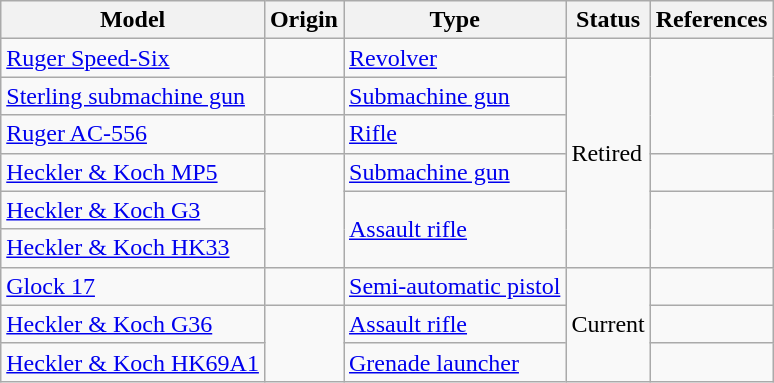<table class="wikitable">
<tr>
<th>Model</th>
<th>Origin</th>
<th>Type</th>
<th>Status</th>
<th>References</th>
</tr>
<tr>
<td><a href='#'>Ruger Speed-Six</a></td>
<td></td>
<td><a href='#'>Revolver</a></td>
<td rowspan="6">Retired</td>
<td rowspan="3"></td>
</tr>
<tr>
<td><a href='#'>Sterling submachine gun</a></td>
<td></td>
<td><a href='#'>Submachine gun</a></td>
</tr>
<tr>
<td><a href='#'>Ruger AC-556</a></td>
<td></td>
<td><a href='#'>Rifle</a></td>
</tr>
<tr>
<td><a href='#'>Heckler & Koch MP5</a></td>
<td rowspan="3"></td>
<td><a href='#'>Submachine gun</a></td>
<td></td>
</tr>
<tr>
<td><a href='#'>Heckler & Koch G3</a></td>
<td rowspan="2"><a href='#'>Assault rifle</a></td>
<td rowspan="2"></td>
</tr>
<tr>
<td><a href='#'>Heckler & Koch HK33</a></td>
</tr>
<tr>
<td><a href='#'>Glock 17</a></td>
<td></td>
<td><a href='#'>Semi-automatic pistol</a></td>
<td rowspan="3">Current</td>
<td></td>
</tr>
<tr>
<td><a href='#'>Heckler & Koch G36</a></td>
<td rowspan="2"></td>
<td><a href='#'>Assault rifle</a></td>
<td></td>
</tr>
<tr>
<td><a href='#'>Heckler & Koch HK69A1</a></td>
<td><a href='#'>Grenade launcher</a></td>
<td></td>
</tr>
</table>
